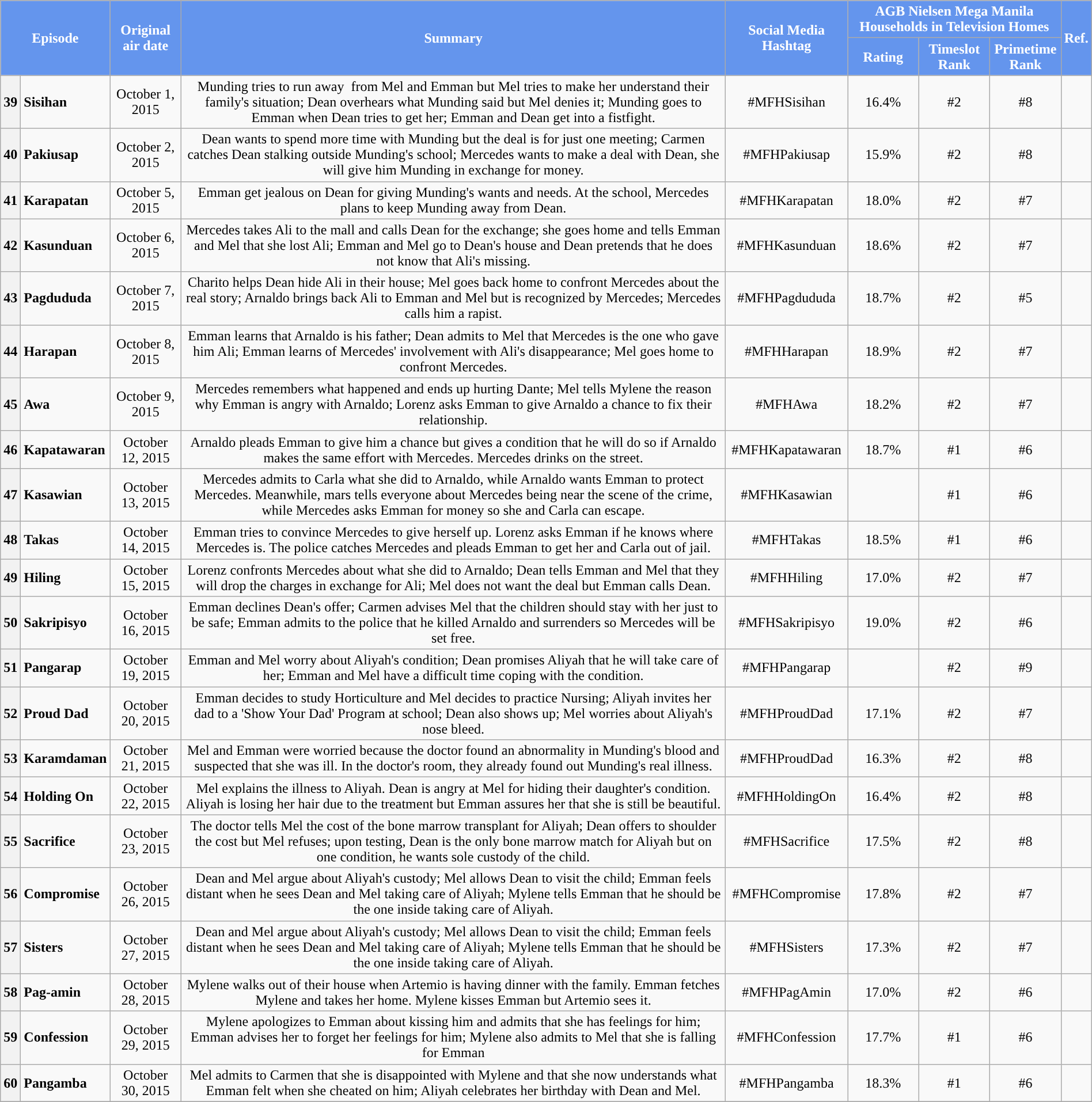<table class="wikitable" style="text-align:center; font-size:100%; line-height:18px;"  width="100%">
<tr>
<th colspan="2" rowspan="2" style="background-color:#6495ED; color:#ffffff;">Episode</th>
<th style="background:#6495ED; color:white" rowspan="2">Original air date</th>
<th style="background:#6495ED; color:white" rowspan="2">Summary</th>
<th style="background:#6495ED; color:white" rowspan="2">Social Media Hashtag</th>
<th style="background-color:#6495ED; color:#ffffff;" colspan="3">AGB Nielsen Mega Manila Households in Television Homes</th>
<th rowspan="2" style="background:#6495ED; color:white">Ref.</th>
</tr>
<tr style="text-align: center style=">
<th style="background-color:#6495ED; width:75px; color:#ffffff;">Rating</th>
<th style="background-color:#6495ED; width:75px; color:#ffffff;">Timeslot Rank</th>
<th style="background-color:#6495ED; width:75px; color:#ffffff;">Primetime Rank</th>
</tr>
<tr>
<th>39</th>
<td style="text-align: left;"><strong>Sisihan</strong></td>
<td>October 1, 2015</td>
<td>Munding tries to run away  from Mel and Emman but Mel tries to make her understand their family's situation; Dean overhears what Munding said but Mel denies it; Munding goes to Emman when Dean tries to get her; Emman and Dean get into a fistfight.</td>
<td>#MFHSisihan</td>
<td>16.4%</td>
<td>#2</td>
<td>#8</td>
<td></td>
</tr>
<tr>
<th>40</th>
<td style="text-align: left;"><strong>Pakiusap</strong></td>
<td>October 2, 2015</td>
<td>Dean wants to spend more time with Munding but the deal is for just one meeting; Carmen catches Dean stalking outside Munding's school; Mercedes wants to make a deal with Dean, she will give him Munding in exchange for money.</td>
<td>#MFHPakiusap</td>
<td>15.9%</td>
<td>#2</td>
<td>#8</td>
<td></td>
</tr>
<tr>
<th>41</th>
<td style="text-align: left;"><strong>Karapatan</strong></td>
<td>October 5, 2015</td>
<td>Emman get jealous on Dean for giving Munding's wants and needs. At the school, Mercedes plans to keep Munding away from Dean.</td>
<td>#MFHKarapatan</td>
<td>18.0%</td>
<td>#2</td>
<td>#7</td>
<td></td>
</tr>
<tr>
<th>42</th>
<td style="text-align: left;"><strong>Kasunduan</strong></td>
<td>October 6, 2015</td>
<td>Mercedes takes Ali to the mall and calls Dean for the exchange; she goes home and tells Emman and Mel that she lost Ali; Emman and Mel go to Dean's house and Dean pretends that he does not know that Ali's missing.</td>
<td>#MFHKasunduan</td>
<td>18.6%</td>
<td>#2</td>
<td>#7</td>
<td></td>
</tr>
<tr>
<th>43</th>
<td style="text-align: left;"><strong>Pagdududa</strong></td>
<td>October 7, 2015</td>
<td>Charito helps Dean hide Ali in their house; Mel goes back home to confront Mercedes about the real story; Arnaldo brings back Ali to Emman and Mel but is recognized by Mercedes; Mercedes calls him a rapist.</td>
<td>#MFHPagdududa</td>
<td>18.7%</td>
<td>#2</td>
<td>#5</td>
<td></td>
</tr>
<tr>
<th>44</th>
<td style="text-align: left;"><strong>Harapan</strong></td>
<td>October 8, 2015</td>
<td>Emman learns that Arnaldo is his father; Dean admits to Mel that Mercedes is the one who gave him Ali; Emman learns of Mercedes' involvement with Ali's disappearance; Mel goes home to confront Mercedes.</td>
<td>#MFHHarapan</td>
<td>18.9%</td>
<td>#2</td>
<td>#7</td>
<td></td>
</tr>
<tr>
<th>45</th>
<td style="text-align: left;"><strong>Awa</strong></td>
<td>October 9, 2015</td>
<td>Mercedes remembers what happened and ends up hurting Dante; Mel tells Mylene the reason why Emman is angry with Arnaldo; Lorenz asks Emman to give Arnaldo a chance to fix their relationship.</td>
<td>#MFHAwa</td>
<td>18.2%</td>
<td>#2</td>
<td>#7</td>
<td></td>
</tr>
<tr>
<th>46</th>
<td style="text-align: left;"><strong>Kapatawaran</strong></td>
<td>October 12, 2015</td>
<td>Arnaldo pleads Emman to give him a chance but gives a condition that he will do so if Arnaldo makes the same effort with Mercedes. Mercedes drinks on the street.</td>
<td>#MFHKapatawaran</td>
<td>18.7%</td>
<td>#1</td>
<td>#6</td>
<td></td>
</tr>
<tr>
<th>47</th>
<td style="text-align: left;"><strong>Kasawian</strong></td>
<td>October 13, 2015</td>
<td>Mercedes admits to Carla what she did to Arnaldo, while Arnaldo wants Emman to protect Mercedes. Meanwhile, mars tells everyone about Mercedes being near the scene of the crime, while Mercedes asks Emman for money so she and Carla can escape.</td>
<td>#MFHKasawian</td>
<td></td>
<td>#1</td>
<td>#6</td>
<td></td>
</tr>
<tr>
<th>48</th>
<td style="text-align: left;"><strong>Takas</strong></td>
<td>October 14, 2015</td>
<td>Emman tries to convince Mercedes to give herself up. Lorenz asks Emman if he knows where Mercedes is. The police catches Mercedes and pleads Emman to get her and Carla out of jail.</td>
<td>#MFHTakas</td>
<td>18.5%</td>
<td>#1</td>
<td>#6</td>
<td></td>
</tr>
<tr>
<th>49</th>
<td style="text-align: left;"><strong>Hiling</strong></td>
<td>October 15, 2015</td>
<td>Lorenz confronts Mercedes about what she did to Arnaldo; Dean tells Emman and Mel that they will drop the charges in exchange for Ali; Mel does not want the deal but Emman calls Dean.</td>
<td>#MFHHiling</td>
<td>17.0%</td>
<td>#2</td>
<td>#7</td>
<td></td>
</tr>
<tr>
<th>50</th>
<td style="text-align: left;"><strong>Sakripisyo</strong></td>
<td>October 16, 2015</td>
<td>Emman declines Dean's offer; Carmen advises Mel that the children should stay with her just to be safe; Emman admits to the police that he killed Arnaldo and surrenders so Mercedes will be set free.</td>
<td>#MFHSakripisyo</td>
<td>19.0%</td>
<td>#2</td>
<td>#6</td>
<td></td>
</tr>
<tr>
<th>51</th>
<td style="text-align: left;"><strong>Pangarap</strong></td>
<td>October 19, 2015</td>
<td>Emman and Mel worry about Aliyah's condition; Dean promises Aliyah that he will take care of her; Emman and Mel have a difficult time coping with the condition.</td>
<td>#MFHPangarap</td>
<td></td>
<td>#2</td>
<td>#9</td>
<td></td>
</tr>
<tr>
<th>52</th>
<td style="text-align: left;"><strong>Proud Dad</strong></td>
<td>October 20, 2015</td>
<td>Emman decides to study Horticulture and Mel decides to practice Nursing; Aliyah invites her dad to a 'Show Your Dad' Program at school; Dean also shows up; Mel worries about Aliyah's nose bleed.</td>
<td>#MFHProudDad</td>
<td>17.1%</td>
<td>#2</td>
<td>#7</td>
<td></td>
</tr>
<tr>
<th>53</th>
<td style="text-align: left;"><strong>Karamdaman</strong></td>
<td>October 21, 2015</td>
<td>Mel and Emman were worried because the doctor found an abnormality in Munding's blood and suspected that she was ill. In the doctor's room, they already found out Munding's real illness.</td>
<td>#MFHProudDad</td>
<td>16.3%</td>
<td>#2</td>
<td>#8</td>
<td></td>
</tr>
<tr>
<th>54</th>
<td style="text-align: left;"><strong>Holding On</strong></td>
<td>October 22, 2015</td>
<td>Mel explains the illness to Aliyah. Dean is angry at Mel for hiding their daughter's condition. Aliyah is losing her hair due to the treatment but Emman assures her that she is still be beautiful.</td>
<td>#MFHHoldingOn</td>
<td>16.4%</td>
<td>#2</td>
<td>#8</td>
<td></td>
</tr>
<tr>
<th>55</th>
<td style="text-align: left;"><strong>Sacrifice</strong></td>
<td>October 23, 2015</td>
<td>The doctor tells Mel the cost of the bone marrow transplant for Aliyah; Dean offers to shoulder the cost but Mel refuses; upon testing, Dean is the only bone marrow match for Aliyah but on one condition, he wants sole custody of the child.</td>
<td>#MFHSacrifice</td>
<td>17.5%</td>
<td>#2</td>
<td>#8</td>
<td></td>
</tr>
<tr>
<th>56</th>
<td style="text-align: left;"><strong>Compromise</strong></td>
<td>October 26, 2015</td>
<td>Dean and Mel argue about Aliyah's custody; Mel allows Dean to visit the child; Emman feels distant when he sees Dean and Mel taking care of Aliyah; Mylene tells Emman that he should be the one inside taking care of Aliyah.</td>
<td>#MFHCompromise</td>
<td>17.8%</td>
<td>#2</td>
<td>#7</td>
<td></td>
</tr>
<tr>
<th>57</th>
<td style="text-align: left;"><strong>Sisters</strong></td>
<td>October 27, 2015</td>
<td>Dean and Mel argue about Aliyah's custody; Mel allows Dean to visit the child; Emman feels distant when he sees Dean and Mel taking care of Aliyah; Mylene tells Emman that he should be the one inside taking care of Aliyah.</td>
<td>#MFHSisters</td>
<td>17.3%</td>
<td>#2</td>
<td>#7</td>
<td></td>
</tr>
<tr>
<th>58</th>
<td style="text-align: left;"><strong>Pag-amin</strong></td>
<td>October 28, 2015</td>
<td>Mylene walks out of their house when Artemio is having dinner with the family. Emman fetches Mylene and takes her home. Mylene kisses Emman but Artemio sees it.</td>
<td>#MFHPagAmin</td>
<td>17.0%</td>
<td>#2</td>
<td>#6</td>
<td></td>
</tr>
<tr>
<th>59</th>
<td style="text-align: left;"><strong>Confession</strong></td>
<td>October 29, 2015</td>
<td>Mylene apologizes to Emman about kissing him and admits that she has feelings for him; Emman advises her to forget her feelings for him; Mylene also admits to Mel that she is falling for Emman</td>
<td>#MFHConfession</td>
<td>17.7%</td>
<td>#1</td>
<td>#6</td>
<td></td>
</tr>
<tr>
<th>60</th>
<td style="text-align: left;"><strong>Pangamba</strong></td>
<td>October 30, 2015</td>
<td>Mel admits to Carmen that she is disappointed with Mylene and that she now understands what Emman felt when she cheated on him; Aliyah celebrates her birthday with Dean and Mel.</td>
<td>#MFHPangamba</td>
<td>18.3%</td>
<td>#1</td>
<td>#6</td>
<td></td>
</tr>
<tr>
</tr>
</table>
